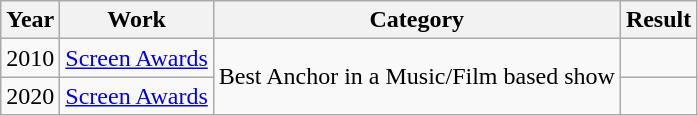<table class="wikitable">
<tr>
<th>Year</th>
<th>Work</th>
<th>Category</th>
<th>Result</th>
</tr>
<tr>
<td>2010</td>
<td><a href='#'>Screen Awards</a></td>
<td rowspan="2">Best Anchor in a Music/Film based show</td>
<td></td>
</tr>
<tr>
<td>2020</td>
<td><a href='#'>Screen Awards</a></td>
<td></td>
</tr>
</table>
